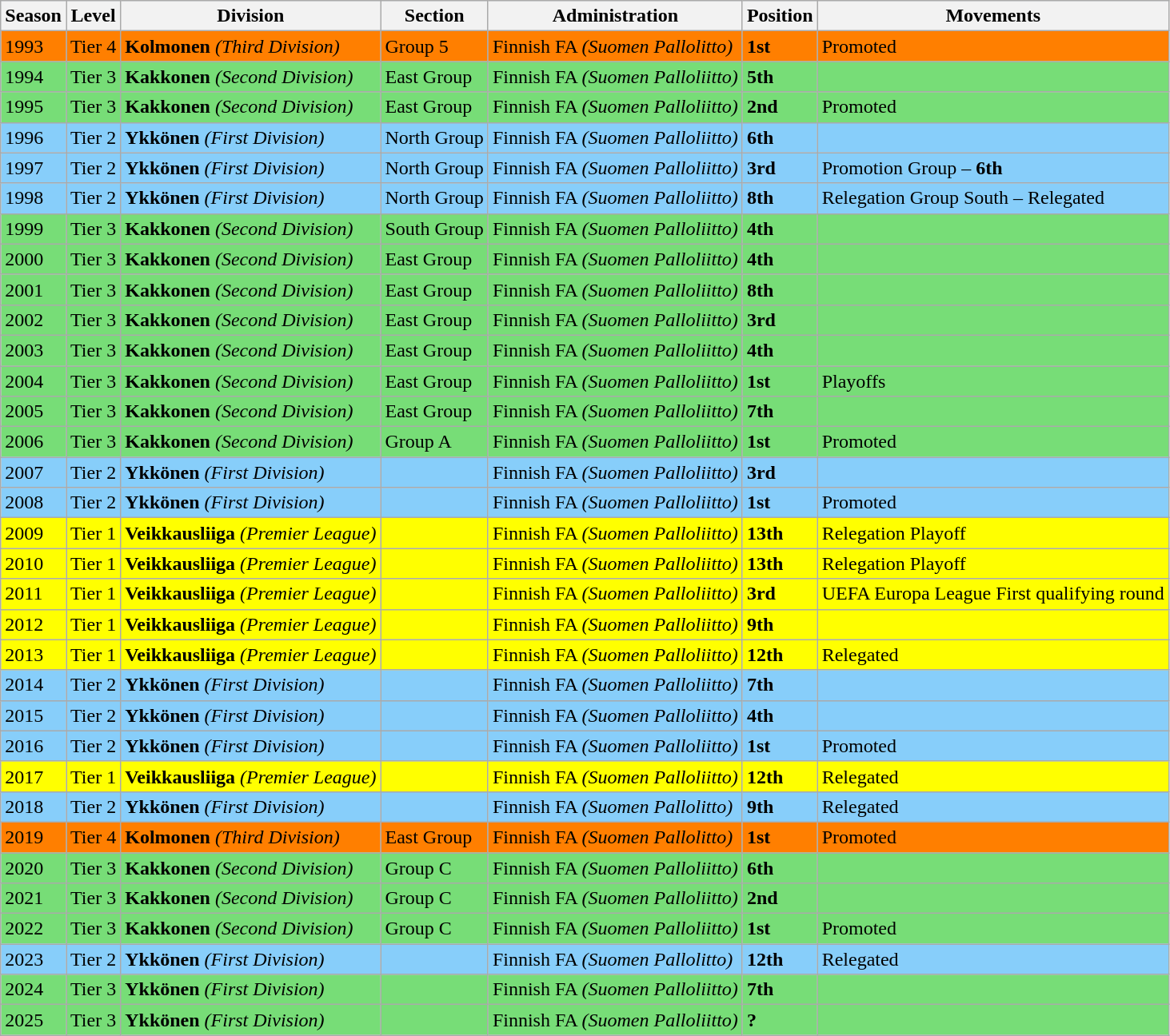<table class="wikitable">
<tr style="background:#f0f6fa;">
<th><strong>Season</strong></th>
<th><strong>Level</strong></th>
<th><strong>Division</strong></th>
<th><strong>Section</strong></th>
<th><strong>Administration</strong></th>
<th><strong>Position</strong></th>
<th><strong>Movements</strong></th>
</tr>
<tr>
<td style="background:#FF7F00;">1993</td>
<td style="background:#FF7F00;">Tier 4</td>
<td style="background:#FF7F00;"><strong> Kolmonen</strong> <em>(Third Division)</em></td>
<td style="background:#FF7F00;">Group 5</td>
<td style="background:#FF7F00;">Finnish FA <em>(Suomen Pallolitto)</em></td>
<td style="background:#FF7F00;"><strong>1st</strong></td>
<td style="background:#FF7F00;">Promoted</td>
</tr>
<tr>
<td style="background:#77DD77;">1994</td>
<td style="background:#77DD77;">Tier 3</td>
<td style="background:#77DD77;"><strong>Kakkonen</strong> <em>(Second Division)</em></td>
<td style="background:#77DD77;">East Group</td>
<td style="background:#77DD77;">Finnish FA <em>(Suomen Palloliitto)</em></td>
<td style="background:#77DD77;"><strong>5th</strong></td>
<td style="background:#77DD77;"></td>
</tr>
<tr>
<td style="background:#77DD77;">1995</td>
<td style="background:#77DD77;">Tier 3</td>
<td style="background:#77DD77;"><strong>Kakkonen</strong> <em>(Second Division)</em></td>
<td style="background:#77DD77;">East Group</td>
<td style="background:#77DD77;">Finnish FA <em>(Suomen Palloliitto)</em></td>
<td style="background:#77DD77;"><strong>2nd</strong></td>
<td style="background:#77DD77;">Promoted</td>
</tr>
<tr>
<td style="background:#87CEFA;">1996</td>
<td style="background:#87CEFA;">Tier 2</td>
<td style="background:#87CEFA;"><strong> Ykkönen</strong> <em>(First Division)</em></td>
<td style="background:#87CEFA;">North Group</td>
<td style="background:#87CEFA;">Finnish FA <em>(Suomen Palloliitto)</em></td>
<td style="background:#87CEFA;"><strong>6th</strong></td>
<td style="background:#87CEFA;"></td>
</tr>
<tr>
<td style="background:#87CEFA;">1997</td>
<td style="background:#87CEFA;">Tier 2</td>
<td style="background:#87CEFA;"><strong> Ykkönen</strong> <em>(First Division)</em></td>
<td style="background:#87CEFA;">North Group</td>
<td style="background:#87CEFA;">Finnish FA <em>(Suomen Palloliitto)</em></td>
<td style="background:#87CEFA;"><strong>3rd</strong></td>
<td style="background:#87CEFA;">Promotion Group – <strong>6th</strong></td>
</tr>
<tr>
<td style="background:#87CEFA;">1998</td>
<td style="background:#87CEFA;">Tier 2</td>
<td style="background:#87CEFA;"><strong> Ykkönen</strong> <em>(First Division)</em></td>
<td style="background:#87CEFA;">North Group</td>
<td style="background:#87CEFA;">Finnish FA <em>(Suomen Palloliitto)</em></td>
<td style="background:#87CEFA;"><strong>8th</strong></td>
<td style="background:#87CEFA;">Relegation Group South – Relegated</td>
</tr>
<tr>
<td style="background:#77DD77;">1999</td>
<td style="background:#77DD77;">Tier 3</td>
<td style="background:#77DD77;"><strong>Kakkonen</strong> <em>(Second Division)</em></td>
<td style="background:#77DD77;">South Group</td>
<td style="background:#77DD77;">Finnish FA <em>(Suomen Palloliitto)</em></td>
<td style="background:#77DD77;"><strong>4th</strong></td>
<td style="background:#77DD77;"></td>
</tr>
<tr>
<td style="background:#77DD77;">2000</td>
<td style="background:#77DD77;">Tier 3</td>
<td style="background:#77DD77;"><strong>Kakkonen</strong> <em>(Second Division)</em></td>
<td style="background:#77DD77;">East Group</td>
<td style="background:#77DD77;">Finnish FA <em>(Suomen Palloliitto)</em></td>
<td style="background:#77DD77;"><strong>4th</strong></td>
<td style="background:#77DD77;"></td>
</tr>
<tr>
<td style="background:#77DD77;">2001</td>
<td style="background:#77DD77;">Tier 3</td>
<td style="background:#77DD77;"><strong>Kakkonen</strong> <em>(Second Division)</em></td>
<td style="background:#77DD77;">East Group</td>
<td style="background:#77DD77;">Finnish FA <em>(Suomen Palloliitto)</em></td>
<td style="background:#77DD77;"><strong>8th</strong></td>
<td style="background:#77DD77;"></td>
</tr>
<tr>
<td style="background:#77DD77;">2002</td>
<td style="background:#77DD77;">Tier 3</td>
<td style="background:#77DD77;"><strong>Kakkonen</strong> <em>(Second Division)</em></td>
<td style="background:#77DD77;">East Group</td>
<td style="background:#77DD77;">Finnish FA <em>(Suomen Palloliitto)</em></td>
<td style="background:#77DD77;"><strong>3rd</strong></td>
<td style="background:#77DD77;"></td>
</tr>
<tr>
<td style="background:#77DD77;">2003</td>
<td style="background:#77DD77;">Tier 3</td>
<td style="background:#77DD77;"><strong>Kakkonen</strong> <em>(Second Division)</em></td>
<td style="background:#77DD77;">East Group</td>
<td style="background:#77DD77;">Finnish FA <em>(Suomen Palloliitto)</em></td>
<td style="background:#77DD77;"><strong>4th</strong></td>
<td style="background:#77DD77;"></td>
</tr>
<tr>
<td style="background:#77DD77;">2004</td>
<td style="background:#77DD77;">Tier 3</td>
<td style="background:#77DD77;"><strong>Kakkonen</strong> <em>(Second Division)</em></td>
<td style="background:#77DD77;">East Group</td>
<td style="background:#77DD77;">Finnish FA <em>(Suomen Palloliitto)</em></td>
<td style="background:#77DD77;"><strong>1st</strong></td>
<td style="background:#77DD77;">Playoffs</td>
</tr>
<tr>
<td style="background:#77DD77;">2005</td>
<td style="background:#77DD77;">Tier 3</td>
<td style="background:#77DD77;"><strong>Kakkonen</strong> <em>(Second Division)</em></td>
<td style="background:#77DD77;">East Group</td>
<td style="background:#77DD77;">Finnish FA <em>(Suomen Palloliitto)</em></td>
<td style="background:#77DD77;"><strong>7th</strong></td>
<td style="background:#77DD77;"></td>
</tr>
<tr>
<td style="background:#77DD77;">2006</td>
<td style="background:#77DD77;">Tier 3</td>
<td style="background:#77DD77;"><strong>Kakkonen</strong> <em>(Second Division)</em></td>
<td style="background:#77DD77;">Group A</td>
<td style="background:#77DD77;">Finnish FA <em>(Suomen Palloliitto)</em></td>
<td style="background:#77DD77;"><strong>1st</strong></td>
<td style="background:#77DD77;">Promoted</td>
</tr>
<tr>
<td style="background:#87CEFA;">2007</td>
<td style="background:#87CEFA;">Tier 2</td>
<td style="background:#87CEFA;"><strong> Ykkönen</strong> <em>(First Division)</em></td>
<td style="background:#87CEFA;"></td>
<td style="background:#87CEFA;">Finnish FA <em>(Suomen Palloliitto)</em></td>
<td style="background:#87CEFA;"><strong>3rd</strong></td>
<td style="background:#87CEFA;"></td>
</tr>
<tr>
<td style="background:#87CEFA;">2008</td>
<td style="background:#87CEFA;">Tier 2</td>
<td style="background:#87CEFA;"><strong> Ykkönen</strong> <em>(First Division)</em></td>
<td style="background:#87CEFA;"></td>
<td style="background:#87CEFA;">Finnish FA <em>(Suomen Palloliitto)</em></td>
<td style="background:#87CEFA;"><strong>1st</strong></td>
<td style="background:#87CEFA;">Promoted</td>
</tr>
<tr>
<td style="background:#FFFF00;">2009</td>
<td style="background:#FFFF00;">Tier 1</td>
<td style="background:#FFFF00;"><strong> Veikkausliiga</strong> <em>(Premier League)</em></td>
<td style="background:#FFFF00;"></td>
<td style="background:#FFFF00;">Finnish FA <em>(Suomen Palloliitto)</em></td>
<td style="background:#FFFF00;"><strong>13th</strong></td>
<td style="background:#FFFF00;">Relegation Playoff</td>
</tr>
<tr>
<td style="background:#FFFF00;">2010</td>
<td style="background:#FFFF00;">Tier 1</td>
<td style="background:#FFFF00;"><strong> Veikkausliiga</strong> <em>(Premier League)</em></td>
<td style="background:#FFFF00;"></td>
<td style="background:#FFFF00;">Finnish FA <em>(Suomen Palloliitto)</em></td>
<td style="background:#FFFF00;"><strong>13th</strong></td>
<td style="background:#FFFF00;">Relegation Playoff</td>
</tr>
<tr>
<td style="background:#FFFF00;">2011</td>
<td style="background:#FFFF00;">Tier 1</td>
<td style="background:#FFFF00;"><strong> Veikkausliiga</strong> <em>(Premier League)</em></td>
<td style="background:#FFFF00;"></td>
<td style="background:#FFFF00;">Finnish FA <em>(Suomen Palloliitto)</em></td>
<td style="background:#FFFF00;"><strong>3rd</strong></td>
<td style="background:#FFFF00;">UEFA Europa League First qualifying round</td>
</tr>
<tr>
<td style="background:#FFFF00;">2012</td>
<td style="background:#FFFF00;">Tier 1</td>
<td style="background:#FFFF00;"><strong> Veikkausliiga</strong> <em>(Premier League)</em></td>
<td style="background:#FFFF00;"></td>
<td style="background:#FFFF00;">Finnish FA <em>(Suomen Palloliitto)</em></td>
<td style="background:#FFFF00;"><strong>9th</strong></td>
<td style="background:#FFFF00;"></td>
</tr>
<tr>
<td style="background:#FFFF00;">2013</td>
<td style="background:#FFFF00;">Tier 1</td>
<td style="background:#FFFF00;"><strong> Veikkausliiga</strong> <em>(Premier League)</em></td>
<td style="background:#FFFF00;"></td>
<td style="background:#FFFF00;">Finnish FA <em>(Suomen Palloliitto)</em></td>
<td style="background:#FFFF00;"><strong>12th</strong></td>
<td style="background:#FFFF00;">Relegated</td>
</tr>
<tr>
<td style="background:#87CEFA;">2014</td>
<td style="background:#87CEFA;">Tier 2</td>
<td style="background:#87CEFA;"><strong> Ykkönen</strong> <em>(First Division)</em></td>
<td style="background:#87CEFA;"></td>
<td style="background:#87CEFA;">Finnish FA <em>(Suomen Palloliitto)</em></td>
<td style="background:#87CEFA;"><strong>7th</strong></td>
<td style="background:#87CEFA;"></td>
</tr>
<tr>
<td style="background:#87CEFA;">2015</td>
<td style="background:#87CEFA;">Tier 2</td>
<td style="background:#87CEFA;"><strong> Ykkönen</strong> <em>(First Division)</em></td>
<td style="background:#87CEFA;"></td>
<td style="background:#87CEFA;">Finnish FA <em>(Suomen Palloliitto)</em></td>
<td style="background:#87CEFA;"><strong>4th</strong></td>
<td style="background:#87CEFA;"></td>
</tr>
<tr>
<td style="background:#87CEFA;">2016</td>
<td style="background:#87CEFA;">Tier 2</td>
<td style="background:#87CEFA;"><strong> Ykkönen</strong> <em>(First Division)</em></td>
<td style="background:#87CEFA;"></td>
<td style="background:#87CEFA;">Finnish FA <em>(Suomen Palloliitto)</em></td>
<td style="background:#87CEFA;"><strong>1st</strong></td>
<td style="background:#87CEFA;">Promoted</td>
</tr>
<tr>
<td style="background:#FFFF00;">2017</td>
<td style="background:#FFFF00;">Tier 1</td>
<td style="background:#FFFF00;"><strong> Veikkausliiga</strong> <em>(Premier League)</em></td>
<td style="background:#FFFF00;"></td>
<td style="background:#FFFF00;">Finnish FA <em>(Suomen Palloliitto)</em></td>
<td style="background:#FFFF00;"><strong>12th</strong></td>
<td style="background:#FFFF00;">Relegated</td>
</tr>
<tr>
<td style="background:#87CEFA;">2018</td>
<td style="background:#87CEFA;">Tier 2</td>
<td style="background:#87CEFA;"><strong> Ykkönen</strong> <em>(First Division)</em></td>
<td style="background:#87CEFA;"></td>
<td style="background:#87CEFA;">Finnish FA <em>(Suomen Pallolitto)</em></td>
<td style="background:#87CEFA;"><strong>9th</strong></td>
<td style="background:#87CEFA;">Relegated</td>
</tr>
<tr>
<td style="background:#FF7F00;">2019</td>
<td style="background:#FF7F00;">Tier 4</td>
<td style="background:#FF7F00;"><strong> Kolmonen</strong> <em>(Third Division)</em></td>
<td style="background:#FF7F00;">East Group</td>
<td style="background:#FF7F00;">Finnish FA <em>(Suomen Pallolitto)</em></td>
<td style="background:#FF7F00;"><strong>1st</strong></td>
<td style="background:#FF7F00;">Promoted</td>
</tr>
<tr>
<td style="background:#77DD77;">2020</td>
<td style="background:#77DD77;">Tier 3</td>
<td style="background:#77DD77;"><strong>Kakkonen</strong> <em>(Second Division)</em></td>
<td style="background:#77DD77;">Group C</td>
<td style="background:#77DD77;">Finnish FA <em>(Suomen Palloliitto)</em></td>
<td style="background:#77DD77;"><strong>6th</strong></td>
<td style="background:#77DD77;"></td>
</tr>
<tr>
<td style="background:#77DD77;">2021</td>
<td style="background:#77DD77;">Tier 3</td>
<td style="background:#77DD77;"><strong>Kakkonen</strong> <em>(Second Division)</em></td>
<td style="background:#77DD77;">Group C</td>
<td style="background:#77DD77;">Finnish FA <em>(Suomen Palloliitto)</em></td>
<td style="background:#77DD77;"><strong>2nd</strong></td>
<td style="background:#77DD77;"></td>
</tr>
<tr>
<td style="background:#77DD77;">2022</td>
<td style="background:#77DD77;">Tier 3</td>
<td style="background:#77DD77;"><strong>Kakkonen</strong> <em>(Second Division)</em></td>
<td style="background:#77DD77;">Group C</td>
<td style="background:#77DD77;">Finnish FA <em>(Suomen Palloliitto)</em></td>
<td style="background:#77DD77;"><strong>1st</strong></td>
<td style="background:#77DD77;">Promoted</td>
</tr>
<tr>
<td style="background:#87CEFA;">2023</td>
<td style="background:#87CEFA;">Tier 2</td>
<td style="background:#87CEFA;"><strong> Ykkönen</strong> <em>(First Division)</em></td>
<td style="background:#87CEFA;"></td>
<td style="background:#87CEFA;">Finnish FA <em>(Suomen Pallolitto)</em></td>
<td style="background:#87CEFA;"><strong>12th</strong></td>
<td style="background:#87CEFA;">Relegated</td>
</tr>
<tr>
<td style="background:#77DD77;">2024</td>
<td style="background:#77DD77;">Tier 3</td>
<td style="background:#77DD77;"><strong> Ykkönen</strong> <em>(First Division)</em></td>
<td style="background:#77DD77;"></td>
<td style="background:#77DD77;">Finnish FA <em>(Suomen Palloliitto)</em></td>
<td style="background:#77DD77;"><strong>7th</strong></td>
<td style="background:#77DD77;"></td>
</tr>
<tr>
<td style="background:#77DD77;">2025</td>
<td style="background:#77DD77;">Tier 3</td>
<td style="background:#77DD77;"><strong> Ykkönen</strong> <em>(First Division)</em></td>
<td style="background:#77DD77;"></td>
<td style="background:#77DD77;">Finnish FA <em>(Suomen Palloliitto)</em></td>
<td style="background:#77DD77;"><strong>?</strong></td>
<td style="background:#77DD77;"></td>
</tr>
</table>
